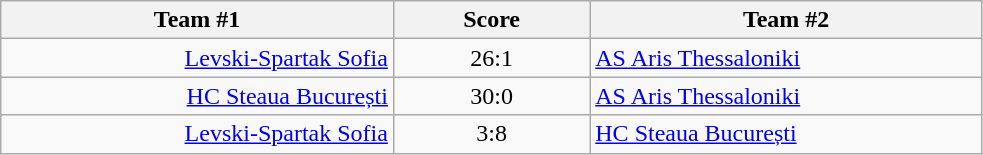<table class="wikitable" style="text-align: center;">
<tr>
<th width=22%>Team #1</th>
<th width=11%>Score</th>
<th width=22%>Team #2</th>
</tr>
<tr>
<td style="text-align: right;"><a href='#'>Levski-Spartak Sofia</a> </td>
<td>26:1</td>
<td style="text-align: left;"> <a href='#'>AS Aris Thessaloniki</a></td>
</tr>
<tr>
<td style="text-align: right;"><a href='#'>HC Steaua București</a> </td>
<td>30:0</td>
<td style="text-align: left;"> <a href='#'>AS Aris Thessaloniki</a></td>
</tr>
<tr>
<td style="text-align: right;"><a href='#'>Levski-Spartak Sofia</a> </td>
<td>3:8</td>
<td style="text-align: left;"> <a href='#'>HC Steaua București</a></td>
</tr>
</table>
